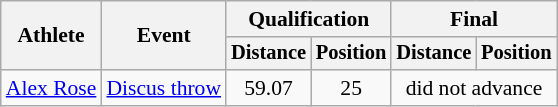<table class=wikitable style="font-size:90%">
<tr>
<th rowspan="2">Athlete</th>
<th rowspan="2">Event</th>
<th colspan="2">Qualification</th>
<th colspan="2">Final</th>
</tr>
<tr style="font-size:95%">
<th>Distance</th>
<th>Position</th>
<th>Distance</th>
<th>Position</th>
</tr>
<tr style=text-align:center>
<td style=text-align:left><a href='#'>Alex Rose</a></td>
<td style=text-align:left><a href='#'>Discus throw</a></td>
<td>59.07</td>
<td>25</td>
<td colspan=2>did not advance</td>
</tr>
</table>
